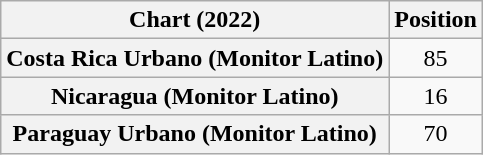<table class="wikitable sortable plainrowheaders" style="text-align:center">
<tr>
<th scope="col">Chart (2022)</th>
<th scope="col">Position</th>
</tr>
<tr>
<th scope="row">Costa Rica Urbano (Monitor Latino)</th>
<td>85</td>
</tr>
<tr>
<th scope="row">Nicaragua (Monitor Latino)</th>
<td>16</td>
</tr>
<tr>
<th scope="row">Paraguay Urbano (Monitor Latino)</th>
<td>70</td>
</tr>
</table>
